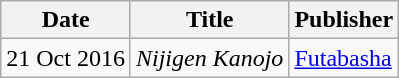<table class="wikitable">
<tr>
<th>Date</th>
<th>Title</th>
<th>Publisher</th>
</tr>
<tr>
<td>21 Oct 2016</td>
<td><em>Nijigen Kanojo</em></td>
<td><a href='#'>Futabasha</a></td>
</tr>
</table>
